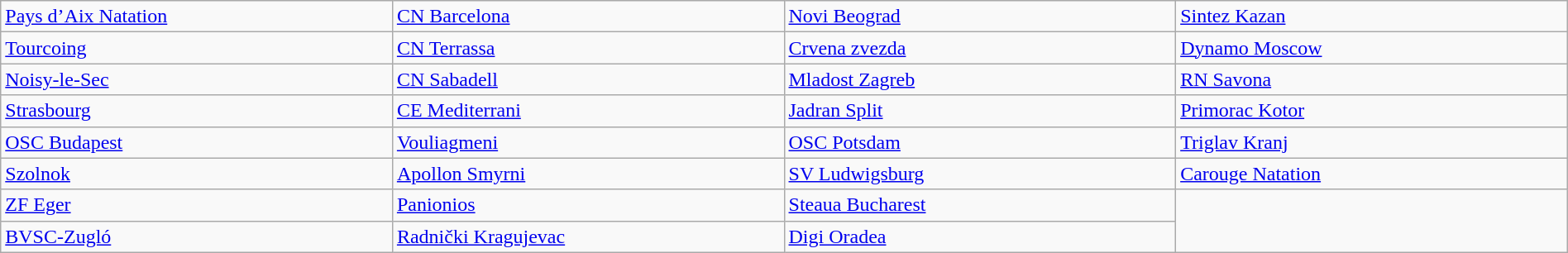<table class="wikitable" style="table-layout:fixed;width:100%;">
<tr>
<td width=25%> <a href='#'>Pays d’Aix Natation</a> </td>
<td width=25%> <a href='#'>CN Barcelona</a> </td>
<td width=25%> <a href='#'>Novi Beograd</a></td>
<td width=25%> <a href='#'>Sintez Kazan</a> </td>
</tr>
<tr>
<td width=25%> <a href='#'>Tourcoing</a> </td>
<td width=25%> <a href='#'>CN Terrassa</a> </td>
<td width=25%> <a href='#'>Crvena zvezda</a></td>
<td width=25%> <a href='#'>Dynamo Moscow</a></td>
</tr>
<tr>
<td width=25%> <a href='#'>Noisy-le-Sec</a></td>
<td width=25%> <a href='#'>CN Sabadell</a></td>
<td width=25%> <a href='#'>Mladost Zagreb</a> </td>
<td width=25%> <a href='#'>RN Savona</a></td>
</tr>
<tr>
<td width=25%> <a href='#'>Strasbourg</a></td>
<td width=25%> <a href='#'>CE Mediterrani</a></td>
<td width=25%> <a href='#'>Jadran Split</a> </td>
<td width=25%> <a href='#'>Primorac Kotor</a> </td>
</tr>
<tr>
<td width=25%> <a href='#'>OSC Budapest</a> </td>
<td width=25%> <a href='#'>Vouliagmeni</a> </td>
<td width=25%> <a href='#'>OSC Potsdam</a></td>
<td width=25%> <a href='#'>Triglav Kranj</a></td>
</tr>
<tr>
<td width=25%> <a href='#'>Szolnok</a> </td>
<td width=25%> <a href='#'>Apollon Smyrni</a></td>
<td width=25%> <a href='#'>SV Ludwigsburg</a></td>
<td width=25%> <a href='#'>Carouge Natation</a></td>
</tr>
<tr>
<td width=25%> <a href='#'>ZF Eger</a></td>
<td width=25%> <a href='#'>Panionios</a></td>
<td width=25%> <a href='#'>Steaua Bucharest</a> </td>
</tr>
<tr>
<td width=25%> <a href='#'>BVSC-Zugló</a></td>
<td width=25%> <a href='#'>Radnički Kragujevac</a> </td>
<td width=25%> <a href='#'>Digi Oradea</a> </td>
</tr>
</table>
